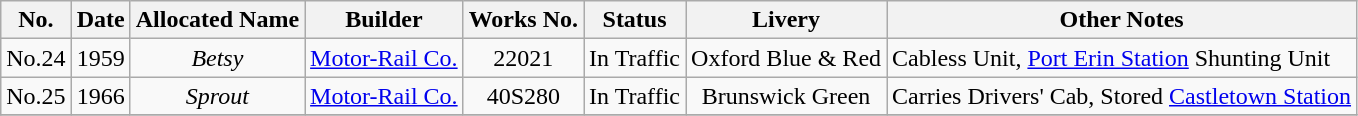<table class="wikitable">
<tr>
<th>No.</th>
<th>Date</th>
<th>Allocated Name</th>
<th>Builder</th>
<th>Works No.</th>
<th>Status</th>
<th>Livery</th>
<th>Other Notes</th>
</tr>
<tr>
<td align="center">No.24</td>
<td align="center">1959</td>
<td align="center"><em>Betsy</em></td>
<td align="center"><a href='#'>Motor-Rail Co.</a></td>
<td align="center">22021</td>
<td align="center">In Traffic</td>
<td align="center">Oxford Blue & Red</td>
<td>Cabless Unit, <a href='#'>Port Erin Station</a> Shunting Unit</td>
</tr>
<tr>
<td align="center">No.25</td>
<td align="center">1966</td>
<td align="center"><em>Sprout</em></td>
<td align="center"><a href='#'>Motor-Rail Co.</a></td>
<td align="center">40S280</td>
<td align="center">In Traffic</td>
<td align="center">Brunswick Green</td>
<td>Carries Drivers' Cab, Stored <a href='#'>Castletown Station</a></td>
</tr>
<tr>
</tr>
</table>
